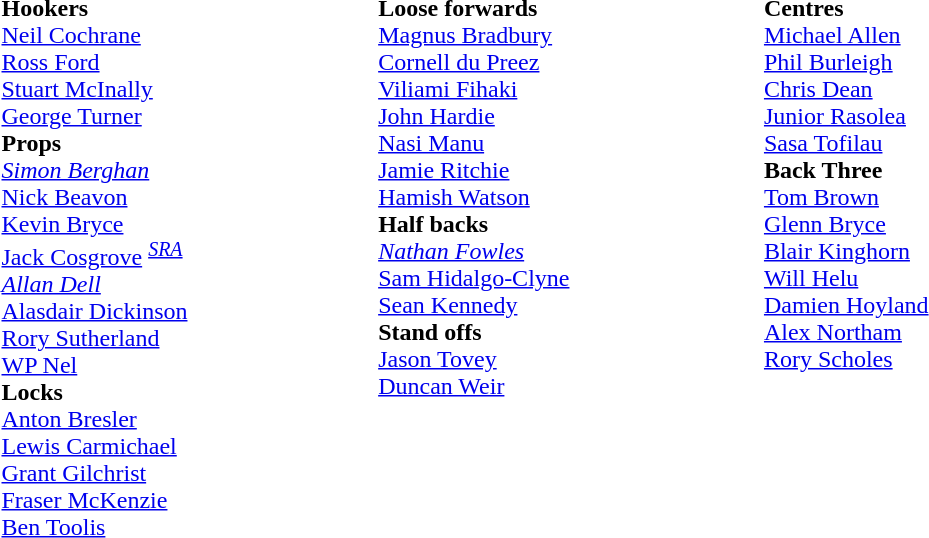<table class="toccolours" width="700" style="border-collapse: collapse;">
<tr>
<td valign="top"><br><strong>Hookers</strong><br>
 <a href='#'>Neil Cochrane</a><br>
 <a href='#'>Ross Ford</a><br>
 <a href='#'>Stuart McInally</a><br>
 <a href='#'>George Turner</a><br><strong>Props</strong><br> <em><a href='#'>Simon Berghan</a></em><br>
 <a href='#'>Nick Beavon</a><br>
 <a href='#'>Kevin Bryce</a><br>
 <a href='#'>Jack Cosgrove</a> <sup><em><a href='#'>SRA</a></em></sup><br>
 <em><a href='#'>Allan Dell</a></em><br>
 <a href='#'>Alasdair Dickinson</a><br>
 <a href='#'>Rory Sutherland</a><br>
 <a href='#'>WP Nel</a><br><strong>Locks</strong><br>
 <a href='#'>Anton Bresler</a><br>
 <a href='#'>Lewis Carmichael</a><br>
 <a href='#'>Grant Gilchrist</a><br>
 <a href='#'>Fraser McKenzie</a><br>
 <a href='#'>Ben Toolis</a><br></td>
<td width="33"> </td>
<td valign="top"><br><strong>Loose forwards</strong><br>
 <a href='#'>Magnus Bradbury</a><br>
 <a href='#'>Cornell du Preez</a><br>
 <a href='#'>Viliami Fihaki</a><br>
 <a href='#'>John Hardie</a><br>
 <a href='#'>Nasi Manu</a><br>
 <a href='#'>Jamie Ritchie</a><br>
 <a href='#'>Hamish Watson</a><br><strong>Half backs</strong> <br>
 <em><a href='#'>Nathan Fowles</a></em><br>
 <a href='#'>Sam Hidalgo-Clyne</a><br>
 <a href='#'>Sean Kennedy</a><br><strong>Stand offs</strong> <br>
 <a href='#'>Jason Tovey</a><br>
 <a href='#'>Duncan Weir</a></td>
<td width="33"> </td>
<td valign="top"><br><strong>Centres</strong><br>
 <a href='#'>Michael Allen</a><br>
 <a href='#'>Phil Burleigh</a><br>
 <a href='#'>Chris Dean</a><br>
 <a href='#'>Junior Rasolea</a><br>
 <a href='#'>Sasa Tofilau</a><br><strong>Back Three</strong><br>
 <a href='#'>Tom Brown</a><br>
 <a href='#'>Glenn Bryce</a> <br>
 <a href='#'>Blair Kinghorn</a><br>
 <a href='#'>Will Helu</a><br>
 <a href='#'>Damien Hoyland</a> <br>
 <a href='#'>Alex Northam</a> <br>
 <a href='#'>Rory Scholes</a><br></td>
</tr>
</table>
